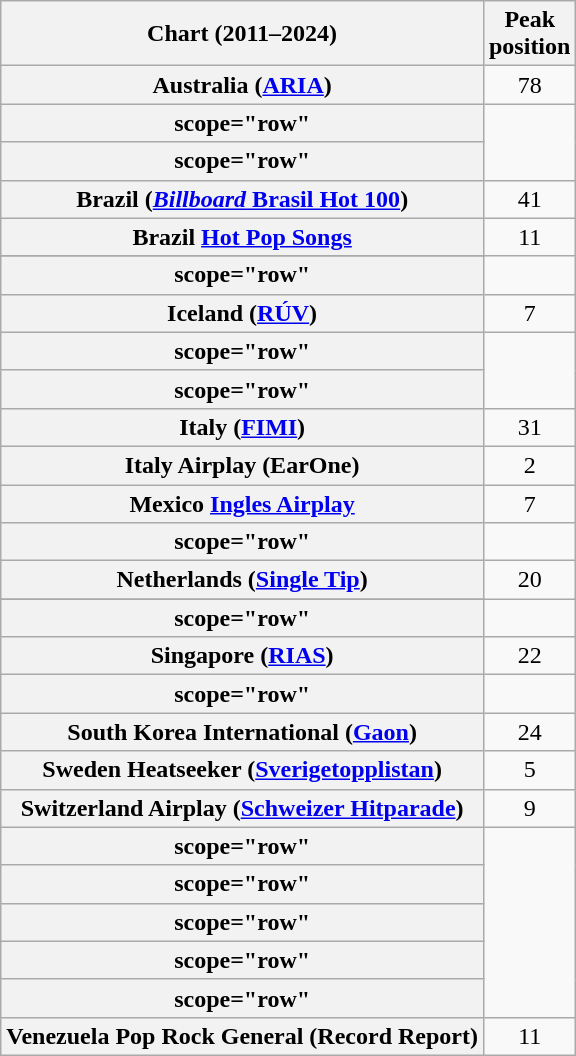<table class="wikitable sortable plainrowheaders" style="text-align:center">
<tr>
<th scope="col">Chart (2011–2024)</th>
<th scope="col">Peak<br>position</th>
</tr>
<tr>
<th scope="row">Australia (<a href='#'>ARIA</a>)</th>
<td>78</td>
</tr>
<tr>
<th>scope="row" </th>
</tr>
<tr>
<th>scope="row" </th>
</tr>
<tr>
<th scope="row">Brazil (<a href='#'><em>Billboard</em> Brasil Hot 100</a>)</th>
<td>41</td>
</tr>
<tr>
<th scope="row">Brazil <a href='#'>Hot Pop Songs</a></th>
<td>11</td>
</tr>
<tr>
</tr>
<tr>
<th>scope="row" </th>
</tr>
<tr>
<th scope="row">Iceland (<a href='#'>RÚV</a>)</th>
<td>7</td>
</tr>
<tr>
<th>scope="row" </th>
</tr>
<tr>
<th>scope="row" </th>
</tr>
<tr>
<th scope="row">Italy (<a href='#'>FIMI</a>)</th>
<td>31</td>
</tr>
<tr>
<th scope="row">Italy Airplay (EarOne)</th>
<td>2</td>
</tr>
<tr>
<th scope="row">Mexico <a href='#'>Ingles Airplay</a></th>
<td>7</td>
</tr>
<tr>
<th>scope="row" </th>
</tr>
<tr>
<th scope="row">Netherlands (<a href='#'>Single Tip</a>)</th>
<td>20</td>
</tr>
<tr>
</tr>
<tr>
<th>scope="row" </th>
</tr>
<tr>
<th scope="row">Singapore (<a href='#'>RIAS</a>)</th>
<td>22</td>
</tr>
<tr>
<th>scope="row" </th>
</tr>
<tr>
<th scope="row">South Korea International (<a href='#'>Gaon</a>)</th>
<td>24</td>
</tr>
<tr>
<th scope="row">Sweden Heatseeker (<a href='#'>Sverigetopplistan</a>)</th>
<td>5</td>
</tr>
<tr>
<th scope="row">Switzerland Airplay (<a href='#'>Schweizer Hitparade</a>)</th>
<td>9</td>
</tr>
<tr>
<th>scope="row" </th>
</tr>
<tr>
<th>scope="row" </th>
</tr>
<tr>
<th>scope="row" </th>
</tr>
<tr>
<th>scope="row" </th>
</tr>
<tr>
<th>scope="row" </th>
</tr>
<tr>
<th scope="row">Venezuela Pop Rock General (Record Report)</th>
<td>11</td>
</tr>
</table>
